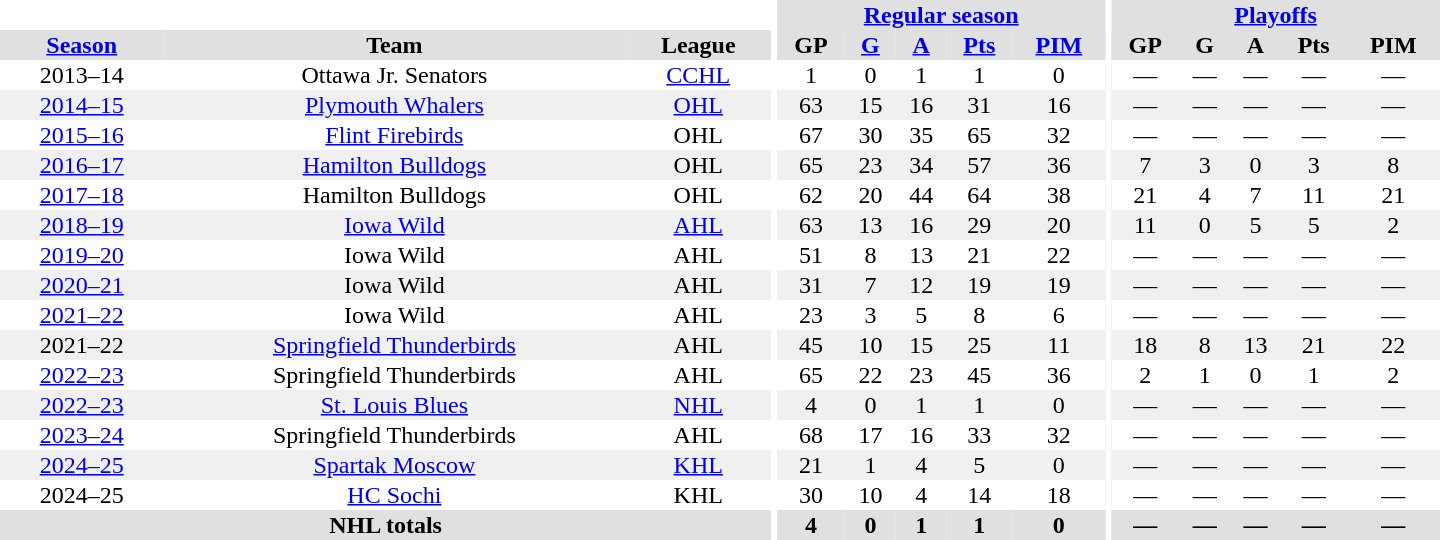<table border="0" cellpadding="1" cellspacing="0" style="text-align:center; width:60em">
<tr bgcolor="#e0e0e0">
<th colspan="3" bgcolor="#ffffff"></th>
<th rowspan="99" bgcolor="#ffffff"></th>
<th colspan="5"><a href='#'>Regular season</a></th>
<th rowspan="99" bgcolor="#ffffff"></th>
<th colspan="5"><a href='#'>Playoffs</a></th>
</tr>
<tr bgcolor="#e0e0e0">
<th><a href='#'>Season</a></th>
<th>Team</th>
<th>League</th>
<th>GP</th>
<th><a href='#'>G</a></th>
<th><a href='#'>A</a></th>
<th><a href='#'>Pts</a></th>
<th><a href='#'>PIM</a></th>
<th>GP</th>
<th>G</th>
<th>A</th>
<th>Pts</th>
<th>PIM</th>
</tr>
<tr>
<td>2013–14</td>
<td>Ottawa Jr. Senators</td>
<td><a href='#'>CCHL</a></td>
<td>1</td>
<td>0</td>
<td>1</td>
<td>1</td>
<td>0</td>
<td>—</td>
<td>—</td>
<td>—</td>
<td>—</td>
<td>—</td>
</tr>
<tr bgcolor="#f0f0f0">
<td><a href='#'>2014–15</a></td>
<td><a href='#'>Plymouth Whalers</a></td>
<td><a href='#'>OHL</a></td>
<td>63</td>
<td>15</td>
<td>16</td>
<td>31</td>
<td>16</td>
<td>—</td>
<td>—</td>
<td>—</td>
<td>—</td>
<td>—</td>
</tr>
<tr>
<td><a href='#'>2015–16</a></td>
<td><a href='#'>Flint Firebirds</a></td>
<td>OHL</td>
<td>67</td>
<td>30</td>
<td>35</td>
<td>65</td>
<td>32</td>
<td>—</td>
<td>—</td>
<td>—</td>
<td>—</td>
<td>—</td>
</tr>
<tr bgcolor="#f0f0f0">
<td><a href='#'>2016–17</a></td>
<td><a href='#'>Hamilton Bulldogs</a></td>
<td>OHL</td>
<td>65</td>
<td>23</td>
<td>34</td>
<td>57</td>
<td>36</td>
<td>7</td>
<td>3</td>
<td>0</td>
<td>3</td>
<td>8</td>
</tr>
<tr>
<td><a href='#'>2017–18</a></td>
<td>Hamilton Bulldogs</td>
<td>OHL</td>
<td>62</td>
<td>20</td>
<td>44</td>
<td>64</td>
<td>38</td>
<td>21</td>
<td>4</td>
<td>7</td>
<td>11</td>
<td>21</td>
</tr>
<tr bgcolor="#f0f0f0">
<td><a href='#'>2018–19</a></td>
<td><a href='#'>Iowa Wild</a></td>
<td><a href='#'>AHL</a></td>
<td>63</td>
<td>13</td>
<td>16</td>
<td>29</td>
<td>20</td>
<td>11</td>
<td>0</td>
<td>5</td>
<td>5</td>
<td>2</td>
</tr>
<tr>
<td><a href='#'>2019–20</a></td>
<td>Iowa Wild</td>
<td>AHL</td>
<td>51</td>
<td>8</td>
<td>13</td>
<td>21</td>
<td>22</td>
<td>—</td>
<td>—</td>
<td>—</td>
<td>—</td>
<td>—</td>
</tr>
<tr bgcolor="#f0f0f0">
<td><a href='#'>2020–21</a></td>
<td>Iowa Wild</td>
<td>AHL</td>
<td>31</td>
<td>7</td>
<td>12</td>
<td>19</td>
<td>19</td>
<td>—</td>
<td>—</td>
<td>—</td>
<td>—</td>
<td>—</td>
</tr>
<tr>
<td><a href='#'>2021–22</a></td>
<td>Iowa Wild</td>
<td>AHL</td>
<td>23</td>
<td>3</td>
<td>5</td>
<td>8</td>
<td>6</td>
<td>—</td>
<td>—</td>
<td>—</td>
<td>—</td>
<td>—</td>
</tr>
<tr bgcolor="#f0f0f0">
<td>2021–22</td>
<td><a href='#'>Springfield Thunderbirds</a></td>
<td>AHL</td>
<td>45</td>
<td>10</td>
<td>15</td>
<td>25</td>
<td>11</td>
<td>18</td>
<td>8</td>
<td>13</td>
<td>21</td>
<td>22</td>
</tr>
<tr>
<td><a href='#'>2022–23</a></td>
<td>Springfield Thunderbirds</td>
<td>AHL</td>
<td>65</td>
<td>22</td>
<td>23</td>
<td>45</td>
<td>36</td>
<td>2</td>
<td>1</td>
<td>0</td>
<td>1</td>
<td>2</td>
</tr>
<tr bgcolor="#f0f0f0">
<td><a href='#'>2022–23</a></td>
<td><a href='#'>St. Louis Blues</a></td>
<td><a href='#'>NHL</a></td>
<td>4</td>
<td>0</td>
<td>1</td>
<td>1</td>
<td>0</td>
<td>—</td>
<td>—</td>
<td>—</td>
<td>—</td>
<td>—</td>
</tr>
<tr>
<td><a href='#'>2023–24</a></td>
<td>Springfield Thunderbirds</td>
<td>AHL</td>
<td>68</td>
<td>17</td>
<td>16</td>
<td>33</td>
<td>32</td>
<td>—</td>
<td>—</td>
<td>—</td>
<td>—</td>
<td>—</td>
</tr>
<tr bgcolor="#f0f0f0">
<td><a href='#'>2024–25</a></td>
<td><a href='#'>Spartak Moscow</a></td>
<td><a href='#'>KHL</a></td>
<td>21</td>
<td>1</td>
<td>4</td>
<td>5</td>
<td>0</td>
<td>—</td>
<td>—</td>
<td>—</td>
<td>—</td>
<td>—</td>
</tr>
<tr>
<td>2024–25</td>
<td><a href='#'>HC Sochi</a></td>
<td>KHL</td>
<td>30</td>
<td>10</td>
<td>4</td>
<td>14</td>
<td>18</td>
<td>—</td>
<td>—</td>
<td>—</td>
<td>—</td>
<td>—</td>
</tr>
<tr bgcolor="#e0e0e0">
<th colspan="3">NHL totals</th>
<th>4</th>
<th>0</th>
<th>1</th>
<th>1</th>
<th>0</th>
<th>—</th>
<th>—</th>
<th>—</th>
<th>—</th>
<th>—</th>
</tr>
</table>
